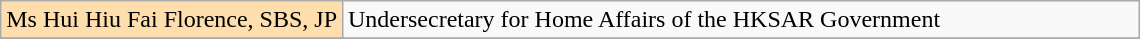<table class="wikitable">
<tr>
<td style="background: #ffdead" width="30%">Ms Hui Hiu Fai Florence, SBS, JP</td>
<td>Undersecretary for Home Affairs of the HKSAR Government</td>
</tr>
<tr>
</tr>
</table>
